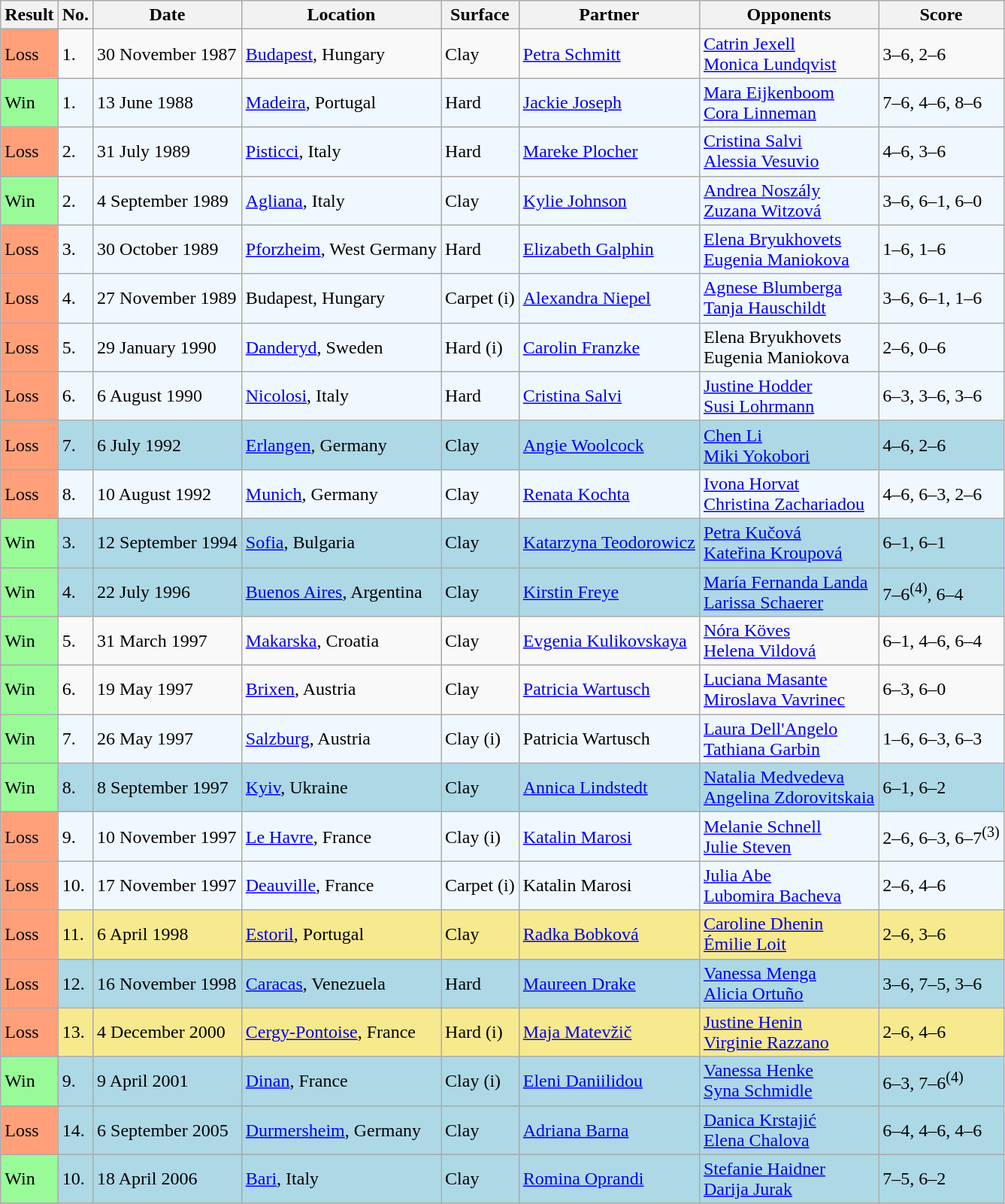<table class="sortable wikitable">
<tr>
<th>Result</th>
<th>No.</th>
<th>Date</th>
<th>Location</th>
<th>Surface</th>
<th>Partner</th>
<th>Opponents</th>
<th class="unsortable">Score</th>
</tr>
<tr>
<td style="background:#ffa07a;">Loss</td>
<td>1.</td>
<td>30 November 1987</td>
<td><a href='#'>Budapest</a>, Hungary</td>
<td>Clay</td>
<td> <a href='#'>Petra Schmitt</a></td>
<td> <a href='#'>Catrin Jexell</a><br> <a href='#'>Monica Lundqvist</a></td>
<td>3–6, 2–6</td>
</tr>
<tr style="background:#f0f8ff;">
<td style="background:#98fb98;">Win</td>
<td>1.</td>
<td>13 June 1988</td>
<td><a href='#'>Madeira</a>, Portugal</td>
<td>Hard</td>
<td> <a href='#'>Jackie Joseph</a></td>
<td> <a href='#'>Mara Eijkenboom</a><br> <a href='#'>Cora Linneman</a></td>
<td>7–6, 4–6, 8–6</td>
</tr>
<tr style="background:#f0f8ff;">
<td style="background:#ffa07a;">Loss</td>
<td>2.</td>
<td>31 July 1989</td>
<td><a href='#'>Pisticci</a>, Italy</td>
<td>Hard</td>
<td> <a href='#'>Mareke Plocher</a></td>
<td> <a href='#'>Cristina Salvi</a><br> <a href='#'>Alessia Vesuvio</a></td>
<td>4–6, 3–6</td>
</tr>
<tr style="background:#f0f8ff;">
<td style="background:#98fb98;">Win</td>
<td>2.</td>
<td>4 September 1989</td>
<td><a href='#'>Agliana</a>, Italy</td>
<td>Clay</td>
<td> <a href='#'>Kylie Johnson</a></td>
<td> <a href='#'>Andrea Noszály</a><br> <a href='#'>Zuzana Witzová</a></td>
<td>3–6, 6–1, 6–0</td>
</tr>
<tr style="background:#f0f8ff;">
<td style="background:#ffa07a;">Loss</td>
<td>3.</td>
<td>30 October 1989</td>
<td><a href='#'>Pforzheim</a>, West Germany</td>
<td>Hard</td>
<td> <a href='#'>Elizabeth Galphin</a></td>
<td> <a href='#'>Elena Bryukhovets</a><br> <a href='#'>Eugenia Maniokova</a></td>
<td>1–6, 1–6</td>
</tr>
<tr style="background:#f0f8ff;">
<td style="background:#ffa07a;">Loss</td>
<td>4.</td>
<td>27 November 1989</td>
<td>Budapest, Hungary</td>
<td>Carpet (i)</td>
<td> <a href='#'>Alexandra Niepel</a></td>
<td> <a href='#'>Agnese Blumberga</a><br> <a href='#'>Tanja Hauschildt</a></td>
<td>3–6, 6–1, 1–6</td>
</tr>
<tr style="background:#f0f8ff;">
<td style="background:#ffa07a;">Loss</td>
<td>5.</td>
<td>29 January 1990</td>
<td><a href='#'>Danderyd</a>, Sweden</td>
<td>Hard (i)</td>
<td> <a href='#'>Carolin Franzke</a></td>
<td> Elena Bryukhovets<br> Eugenia Maniokova</td>
<td>2–6, 0–6</td>
</tr>
<tr style="background:#f0f8ff;">
<td style="background:#ffa07a;">Loss</td>
<td>6.</td>
<td>6 August 1990</td>
<td><a href='#'>Nicolosi</a>, Italy</td>
<td>Hard</td>
<td> <a href='#'>Cristina Salvi</a></td>
<td> <a href='#'>Justine Hodder</a><br> <a href='#'>Susi Lohrmann</a></td>
<td>6–3, 3–6, 3–6</td>
</tr>
<tr style="background:lightblue;">
<td style="background:#ffa07a;">Loss</td>
<td>7.</td>
<td>6 July 1992</td>
<td><a href='#'>Erlangen</a>, Germany</td>
<td>Clay</td>
<td> <a href='#'>Angie Woolcock</a></td>
<td> <a href='#'>Chen Li</a><br> <a href='#'>Miki Yokobori</a></td>
<td>4–6, 2–6</td>
</tr>
<tr style="background:#f0f8ff;">
<td style="background:#ffa07a;">Loss</td>
<td>8.</td>
<td>10 August 1992</td>
<td><a href='#'>Munich</a>, Germany</td>
<td>Clay</td>
<td> <a href='#'>Renata Kochta</a></td>
<td> <a href='#'>Ivona Horvat</a><br> <a href='#'>Christina Zachariadou</a></td>
<td>4–6, 6–3, 2–6</td>
</tr>
<tr style="background:lightblue;">
<td style="background:#98fb98;">Win</td>
<td>3.</td>
<td>12 September 1994</td>
<td><a href='#'>Sofia</a>, Bulgaria</td>
<td>Clay</td>
<td> <a href='#'>Katarzyna Teodorowicz</a></td>
<td> <a href='#'>Petra Kučová</a><br> <a href='#'>Kateřina Kroupová</a></td>
<td>6–1, 6–1</td>
</tr>
<tr style="background:lightblue;">
<td style="background:#98fb98;">Win</td>
<td>4.</td>
<td>22 July 1996</td>
<td><a href='#'>Buenos Aires</a>, Argentina</td>
<td>Clay</td>
<td> <a href='#'>Kirstin Freye</a></td>
<td> <a href='#'>María Fernanda Landa</a> <br>  <a href='#'>Larissa Schaerer</a></td>
<td>7–6<sup>(4)</sup>, 6–4</td>
</tr>
<tr>
<td style="background:#98fb98;">Win</td>
<td>5.</td>
<td>31 March 1997</td>
<td><a href='#'>Makarska</a>, Croatia</td>
<td>Clay</td>
<td> <a href='#'>Evgenia Kulikovskaya</a></td>
<td> <a href='#'>Nóra Köves</a> <br>  <a href='#'>Helena Vildová</a></td>
<td>6–1, 4–6, 6–4</td>
</tr>
<tr>
<td style="background:#98fb98;">Win</td>
<td>6.</td>
<td>19 May 1997</td>
<td><a href='#'>Brixen</a>, Austria</td>
<td>Clay</td>
<td> <a href='#'>Patricia Wartusch</a></td>
<td> <a href='#'>Luciana Masante</a> <br>  <a href='#'>Miroslava Vavrinec</a></td>
<td>6–3, 6–0</td>
</tr>
<tr style="background:#f0f8ff;">
<td style="background:#98fb98;">Win</td>
<td>7.</td>
<td>26 May 1997</td>
<td><a href='#'>Salzburg</a>, Austria</td>
<td>Clay (i)</td>
<td> Patricia Wartusch</td>
<td> <a href='#'>Laura Dell'Angelo</a> <br>  <a href='#'>Tathiana Garbin</a></td>
<td>1–6, 6–3, 6–3</td>
</tr>
<tr style="background:lightblue;">
<td style="background:#98fb98;">Win</td>
<td>8.</td>
<td>8 September 1997</td>
<td><a href='#'>Kyiv</a>, Ukraine</td>
<td>Clay</td>
<td> <a href='#'>Annica Lindstedt</a></td>
<td> <a href='#'>Natalia Medvedeva</a> <br>  <a href='#'>Angelina Zdorovitskaia</a></td>
<td>6–1, 6–2</td>
</tr>
<tr style="background:#f0f8ff;">
<td style="background:#ffa07a;">Loss</td>
<td>9.</td>
<td>10 November 1997</td>
<td><a href='#'>Le Havre</a>, France</td>
<td>Clay (i)</td>
<td> <a href='#'>Katalin Marosi</a></td>
<td> <a href='#'>Melanie Schnell</a> <br>  <a href='#'>Julie Steven</a></td>
<td>2–6, 6–3, 6–7<sup>(3)</sup></td>
</tr>
<tr style="background:#f0f8ff;">
<td style="background:#ffa07a;">Loss</td>
<td>10.</td>
<td>17 November 1997</td>
<td><a href='#'>Deauville</a>, France</td>
<td>Carpet (i)</td>
<td> Katalin Marosi</td>
<td> <a href='#'>Julia Abe</a> <br>  <a href='#'>Lubomira Bacheva</a></td>
<td>2–6, 4–6</td>
</tr>
<tr style="background:#f7e98e;">
<td style="background:#ffa07a;">Loss</td>
<td>11.</td>
<td>6 April 1998</td>
<td><a href='#'>Estoril</a>, Portugal</td>
<td>Clay</td>
<td> <a href='#'>Radka Bobková</a></td>
<td> <a href='#'>Caroline Dhenin</a> <br>  <a href='#'>Émilie Loit</a></td>
<td>2–6, 3–6</td>
</tr>
<tr style="background:lightblue;">
<td style="background:#ffa07a;">Loss</td>
<td>12.</td>
<td>16 November 1998</td>
<td><a href='#'>Caracas</a>, Venezuela</td>
<td>Hard</td>
<td> <a href='#'>Maureen Drake</a></td>
<td> <a href='#'>Vanessa Menga</a><br> <a href='#'>Alicia Ortuño</a></td>
<td>3–6, 7–5, 3–6</td>
</tr>
<tr style="background:#f7e98e;">
<td style="background:#ffa07a;">Loss</td>
<td>13.</td>
<td>4 December 2000</td>
<td><a href='#'>Cergy-Pontoise</a>, France</td>
<td>Hard (i)</td>
<td> <a href='#'>Maja Matevžič</a></td>
<td> <a href='#'>Justine Henin</a><br> <a href='#'>Virginie Razzano</a></td>
<td>2–6, 4–6</td>
</tr>
<tr style="background:lightblue;">
<td style="background:#98fb98;">Win</td>
<td>9.</td>
<td>9 April 2001</td>
<td><a href='#'>Dinan</a>, France</td>
<td>Clay (i)</td>
<td> <a href='#'>Eleni Daniilidou</a></td>
<td> <a href='#'>Vanessa Henke</a><br> <a href='#'>Syna Schmidle</a></td>
<td>6–3, 7–6<sup>(4)</sup></td>
</tr>
<tr style="background:lightblue;">
<td style="background:#ffa07a;">Loss</td>
<td>14.</td>
<td>6 September 2005</td>
<td><a href='#'>Durmersheim</a>, Germany</td>
<td>Clay</td>
<td> <a href='#'>Adriana Barna</a></td>
<td> <a href='#'>Danica Krstajić</a><br> <a href='#'>Elena Chalova</a></td>
<td>6–4, 4–6, 4–6</td>
</tr>
<tr style="background:lightblue;">
<td style="background:#98fb98;">Win</td>
<td>10.</td>
<td>18 April 2006</td>
<td><a href='#'>Bari</a>, Italy</td>
<td>Clay</td>
<td> <a href='#'>Romina Oprandi</a></td>
<td> <a href='#'>Stefanie Haidner</a><br> <a href='#'>Darija Jurak</a></td>
<td>7–5, 6–2</td>
</tr>
</table>
